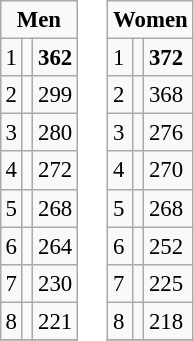<table style="margin:1em auto;">
<tr valign="top">
<td><br><table class="wikitable" style="font-size: 95%">
<tr>
<td colspan="3" style="text-align:center;"><strong>Men</strong></td>
</tr>
<tr>
<td>1</td>
<td align="left"><strong></strong></td>
<td><strong>362</strong></td>
</tr>
<tr>
<td>2</td>
<td align="left"></td>
<td>299</td>
</tr>
<tr>
<td>3</td>
<td align="left"></td>
<td>280</td>
</tr>
<tr>
<td>4</td>
<td align="left"></td>
<td>272</td>
</tr>
<tr>
<td>5</td>
<td style="text-align:left;"></td>
<td>268</td>
</tr>
<tr>
<td>6</td>
<td align="left"></td>
<td>264</td>
</tr>
<tr>
<td>7</td>
<td align="left"></td>
<td>230</td>
</tr>
<tr>
<td>8</td>
<td align="left"></td>
<td>221</td>
</tr>
<tr>
</tr>
</table>
</td>
<td><br><table class="wikitable" style="font-size: 95%">
<tr>
<td colspan="3" style="text-align:center;"><strong>Women</strong></td>
</tr>
<tr>
<td>1</td>
<td align="left"><strong></strong></td>
<td><strong>372</strong></td>
</tr>
<tr>
<td>2</td>
<td align="left"></td>
<td>368</td>
</tr>
<tr>
<td>3</td>
<td align="left"></td>
<td>276</td>
</tr>
<tr>
<td>4</td>
<td style="text-align:left;"></td>
<td>270</td>
</tr>
<tr>
<td>5</td>
<td style="text-align:left;"></td>
<td>268</td>
</tr>
<tr>
<td>6</td>
<td align="left"></td>
<td>252</td>
</tr>
<tr>
<td>7</td>
<td align="left"></td>
<td>225</td>
</tr>
<tr>
<td>8</td>
<td align="left"></td>
<td>218</td>
</tr>
<tr>
</tr>
</table>
</td>
<td></td>
</tr>
</table>
